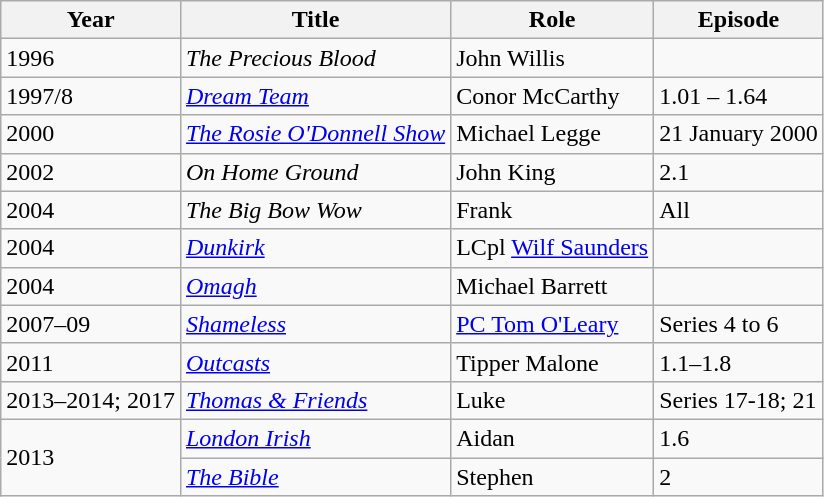<table class="wikitable">
<tr>
<th>Year</th>
<th>Title</th>
<th>Role</th>
<th>Episode</th>
</tr>
<tr>
<td>1996</td>
<td><em>The Precious Blood</em></td>
<td>John Willis</td>
<td></td>
</tr>
<tr>
<td>1997/8</td>
<td><em><a href='#'>Dream Team</a></em></td>
<td>Conor McCarthy</td>
<td>1.01 – 1.64</td>
</tr>
<tr>
<td>2000</td>
<td><em><a href='#'>The Rosie O'Donnell Show</a></em></td>
<td>Michael Legge</td>
<td>21 January 2000</td>
</tr>
<tr>
<td>2002</td>
<td><em>On Home Ground</em></td>
<td>John King</td>
<td>2.1</td>
</tr>
<tr>
<td>2004</td>
<td><em>The Big Bow Wow</em></td>
<td>Frank</td>
<td>All</td>
</tr>
<tr>
<td>2004</td>
<td><em><a href='#'>Dunkirk</a></em></td>
<td>LCpl <a href='#'>Wilf Saunders</a></td>
<td></td>
</tr>
<tr>
<td>2004</td>
<td><em><a href='#'>Omagh</a></em></td>
<td>Michael Barrett</td>
<td></td>
</tr>
<tr>
<td>2007–09</td>
<td><em><a href='#'>Shameless</a></em></td>
<td><a href='#'>PC Tom O'Leary</a></td>
<td>Series 4 to 6</td>
</tr>
<tr>
<td>2011</td>
<td><em><a href='#'>Outcasts</a></em></td>
<td>Tipper Malone</td>
<td>1.1–1.8</td>
</tr>
<tr>
<td>2013–2014; 2017</td>
<td><em><a href='#'>Thomas & Friends</a></em></td>
<td>Luke</td>
<td>Series 17-18; 21</td>
</tr>
<tr>
<td rowspan="2">2013</td>
<td><em><a href='#'>London Irish</a></em></td>
<td>Aidan</td>
<td>1.6</td>
</tr>
<tr>
<td><em><a href='#'>The Bible</a></em></td>
<td>Stephen</td>
<td>2</td>
</tr>
</table>
